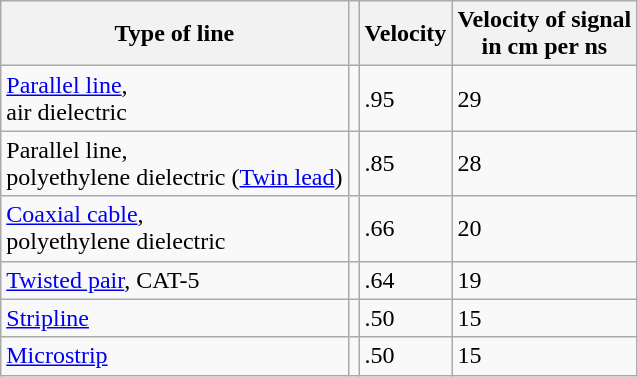<table class="wikitable floatright">
<tr>
<th>Type of line</th>
<th></th>
<th>Velocity<br></th>
<th>Velocity of signal<br>in cm per ns</th>
</tr>
<tr>
<td><a href='#'>Parallel line</a>,<br>air dielectric</td>
<td></td>
<td>.95</td>
<td>29</td>
</tr>
<tr>
<td>Parallel line,<br>polyethylene dielectric (<a href='#'>Twin lead</a>)</td>
<td></td>
<td>.85</td>
<td>28</td>
</tr>
<tr>
<td><a href='#'>Coaxial cable</a>,<br>polyethylene dielectric</td>
<td></td>
<td>.66</td>
<td>20</td>
</tr>
<tr>
<td><a href='#'>Twisted pair</a>, CAT-5</td>
<td></td>
<td>.64</td>
<td>19</td>
</tr>
<tr>
<td><a href='#'>Stripline</a></td>
<td></td>
<td>.50</td>
<td>15</td>
</tr>
<tr>
<td><a href='#'>Microstrip</a></td>
<td></td>
<td>.50</td>
<td>15</td>
</tr>
</table>
